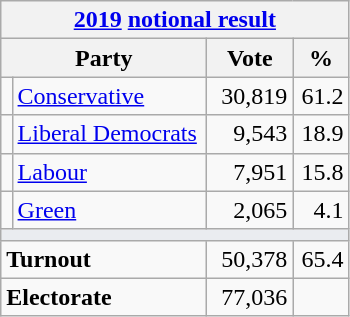<table class="wikitable">
<tr>
<th colspan="4"><a href='#'>2019</a> <a href='#'>notional result</a></th>
</tr>
<tr>
<th bgcolor="#DDDDFF" width="130px" colspan="2">Party</th>
<th bgcolor="#DDDDFF" width="50px">Vote</th>
<th bgcolor="#DDDDFF" width="30px">%</th>
</tr>
<tr>
<td></td>
<td><a href='#'>Conservative</a></td>
<td align=right>30,819</td>
<td align=right>61.2</td>
</tr>
<tr>
<td></td>
<td><a href='#'>Liberal Democrats</a></td>
<td align=right>9,543</td>
<td align=right>18.9</td>
</tr>
<tr>
<td></td>
<td><a href='#'>Labour</a></td>
<td align=right>7,951</td>
<td align=right>15.8</td>
</tr>
<tr>
<td></td>
<td><a href='#'>Green</a></td>
<td align=right>2,065</td>
<td align=right>4.1</td>
</tr>
<tr>
<td colspan="4" bgcolor="#EAECF0"></td>
</tr>
<tr>
<td colspan="2"><strong>Turnout</strong></td>
<td align=right>50,378</td>
<td align=right>65.4</td>
</tr>
<tr>
<td colspan="2"><strong>Electorate</strong></td>
<td align=right>77,036</td>
</tr>
</table>
